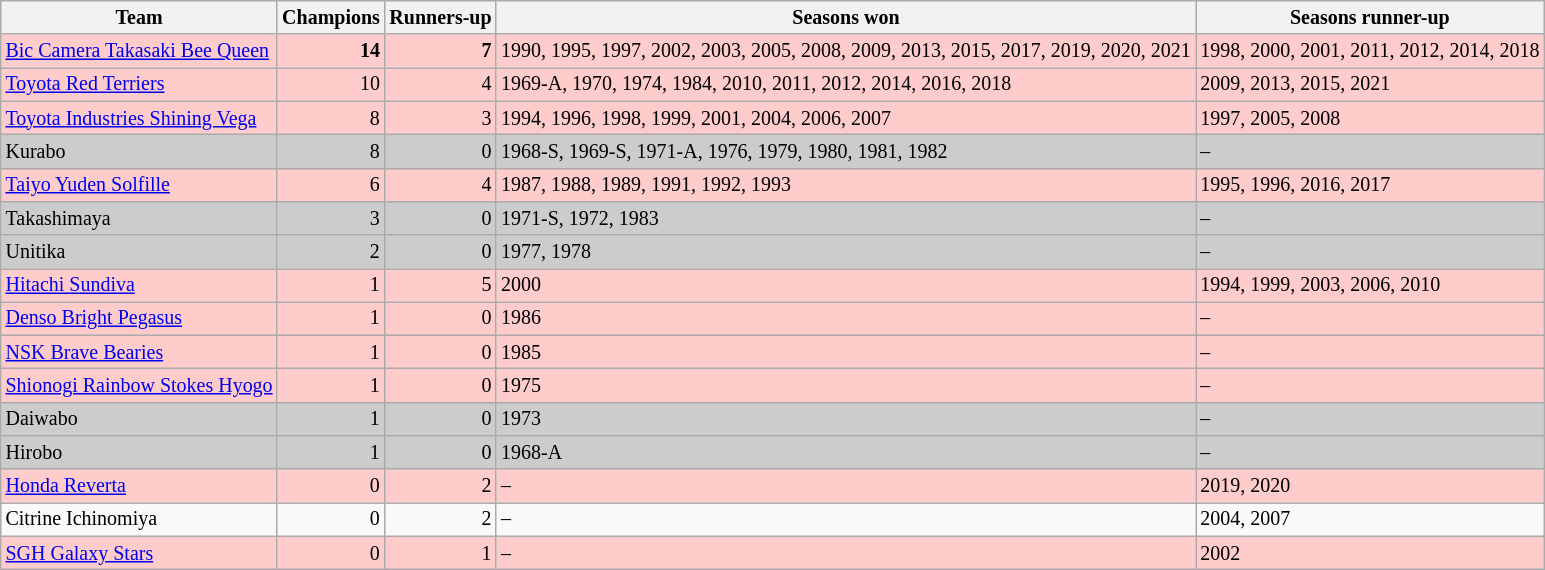<table class="sortable wikitable" style="font-size:smaller">
<tr>
<th>Team</th>
<th>Champions</th>
<th>Runners-up</th>
<th>Seasons won</th>
<th>Seasons runner-up</th>
</tr>
<tr style="background-color:#ffcccc;">
<td><a href='#'>Bic Camera Takasaki Bee Queen</a></td>
<td align="right"><strong>14</strong></td>
<td align="right"><strong>7</strong></td>
<td>1990, 1995, 1997, 2002, 2003, 2005, 2008, 2009, 2013, 2015, 2017, 2019, 2020, 2021</td>
<td>1998, 2000, 2001, 2011, 2012, 2014, 2018</td>
</tr>
<tr style="background-color:#ffcccc;">
<td><a href='#'>Toyota Red Terriers</a></td>
<td align="right">10</td>
<td align="right">4</td>
<td>1969-A, 1970, 1974, 1984, 2010, 2011, 2012, 2014, 2016, 2018</td>
<td>2009, 2013, 2015, 2021</td>
</tr>
<tr style="background-color:#ffcccc;">
<td><a href='#'>Toyota Industries Shining Vega</a></td>
<td align="right">8</td>
<td align="right">3</td>
<td>1994, 1996, 1998, 1999, 2001, 2004, 2006, 2007</td>
<td>1997, 2005, 2008</td>
</tr>
<tr style="background-color:#cccccc;">
<td>Kurabo</td>
<td align="right">8</td>
<td align="right">0</td>
<td>1968-S, 1969-S, 1971-A, 1976, 1979, 1980, 1981, 1982</td>
<td>–</td>
</tr>
<tr style="background-color:#ffcccc;">
<td><a href='#'>Taiyo Yuden Solfille</a></td>
<td align="right">6</td>
<td align="right">4</td>
<td>1987, 1988, 1989, 1991, 1992, 1993</td>
<td>1995, 1996, 2016, 2017</td>
</tr>
<tr style="background-color:#cccccc;">
<td>Takashimaya</td>
<td align="right">3</td>
<td align="right">0</td>
<td>1971-S, 1972, 1983</td>
<td>–</td>
</tr>
<tr style="background-color:#cccccc;">
<td>Unitika</td>
<td align="right">2</td>
<td align="right">0</td>
<td>1977, 1978</td>
<td>–</td>
</tr>
<tr style="background-color:#ffcccc;">
<td><a href='#'>Hitachi Sundiva</a></td>
<td align="right">1</td>
<td align="right">5</td>
<td>2000</td>
<td>1994, 1999, 2003, 2006, 2010</td>
</tr>
<tr style="background-color:#ffcccc;">
<td><a href='#'>Denso Bright Pegasus</a></td>
<td align="right">1</td>
<td align="right">0</td>
<td>1986</td>
<td>–</td>
</tr>
<tr style="background-color:#ffcccc;">
<td><a href='#'>NSK Brave Bearies</a></td>
<td align="right">1</td>
<td align="right">0</td>
<td>1985</td>
<td>–</td>
</tr>
<tr style="background-color:#ffcccc;">
<td><a href='#'>Shionogi Rainbow Stokes Hyogo</a></td>
<td align="right">1</td>
<td align="right">0</td>
<td>1975</td>
<td>–</td>
</tr>
<tr style="background-color:#cccccc;">
<td>Daiwabo</td>
<td align="right">1</td>
<td align="right">0</td>
<td>1973</td>
<td>–</td>
</tr>
<tr style="background-color:#cccccc;">
<td>Hirobo</td>
<td align="right">1</td>
<td align="right">0</td>
<td>1968-A</td>
<td>–</td>
</tr>
<tr style="background-color:#ffcccc;">
<td><a href='#'>Honda Reverta</a></td>
<td align="right">0</td>
<td align="right">2</td>
<td>–</td>
<td>2019, 2020</td>
</tr>
<tr>
<td>Citrine Ichinomiya</td>
<td align="right">0</td>
<td align="right">2</td>
<td>–</td>
<td>2004, 2007</td>
</tr>
<tr style="background-color:#ffcccc;">
<td><a href='#'>SGH Galaxy Stars</a></td>
<td align="right">0</td>
<td align="right">1</td>
<td>–</td>
<td>2002</td>
</tr>
</table>
